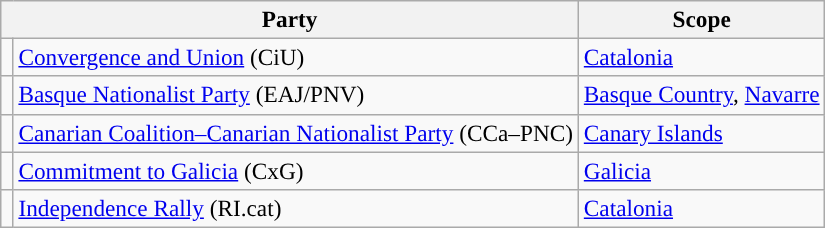<table class="wikitable" style="text-align:left; font-size:97%;">
<tr>
<th colspan="2">Party</th>
<th>Scope</th>
</tr>
<tr>
<td width="1"></td>
<td><a href='#'>Convergence and Union</a> (CiU)</td>
<td><a href='#'>Catalonia</a></td>
</tr>
<tr>
<td></td>
<td><a href='#'>Basque Nationalist Party</a> (EAJ/PNV)</td>
<td><a href='#'>Basque Country</a>, <a href='#'>Navarre</a></td>
</tr>
<tr>
<td></td>
<td><a href='#'>Canarian Coalition–Canarian Nationalist Party</a> (CCa–PNC)</td>
<td><a href='#'>Canary Islands</a></td>
</tr>
<tr>
<td></td>
<td><a href='#'>Commitment to Galicia</a> (CxG)</td>
<td><a href='#'>Galicia</a></td>
</tr>
<tr>
<td></td>
<td><a href='#'>Independence Rally</a> (RI.cat)</td>
<td><a href='#'>Catalonia</a></td>
</tr>
</table>
